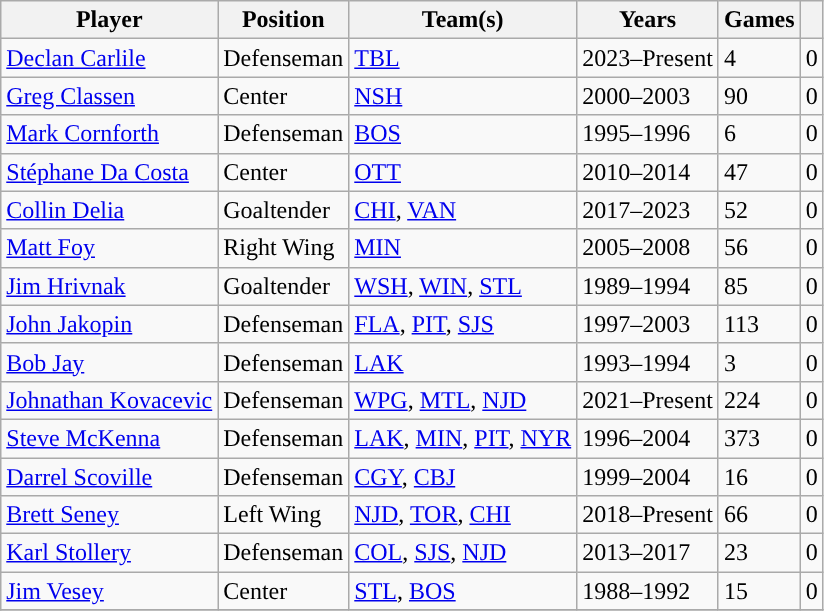<table class="wikitable sortable">
<tr>
<th>Player</th>
<th>Position</th>
<th>Team(s)</th>
<th>Years</th>
<th>Games</th>
<th><a href='#'></a></th>
</tr>
<tr>
<td><a href='#'>Declan Carlile</a></td>
<td>Defenseman</td>
<td><a href='#'>TBL</a></td>
<td>2023–Present</td>
<td>4</td>
<td>0</td>
</tr>
<tr>
<td><a href='#'>Greg Classen</a></td>
<td>Center</td>
<td><a href='#'>NSH</a></td>
<td>2000–2003</td>
<td>90</td>
<td>0</td>
</tr>
<tr>
<td><a href='#'>Mark Cornforth</a></td>
<td>Defenseman</td>
<td><a href='#'>BOS</a></td>
<td>1995–1996</td>
<td>6</td>
<td>0</td>
</tr>
<tr>
<td><a href='#'>Stéphane Da Costa</a></td>
<td>Center</td>
<td><a href='#'>OTT</a></td>
<td>2010–2014</td>
<td>47</td>
<td>0</td>
</tr>
<tr>
<td><a href='#'>Collin Delia</a></td>
<td>Goaltender</td>
<td><a href='#'>CHI</a>, <a href='#'>VAN</a></td>
<td>2017–2023</td>
<td>52</td>
<td>0</td>
</tr>
<tr>
<td><a href='#'>Matt Foy</a></td>
<td>Right Wing</td>
<td><a href='#'>MIN</a></td>
<td>2005–2008</td>
<td>56</td>
<td>0</td>
</tr>
<tr>
<td><a href='#'>Jim Hrivnak</a></td>
<td>Goaltender</td>
<td><a href='#'>WSH</a>, <a href='#'>WIN</a>, <a href='#'>STL</a></td>
<td>1989–1994</td>
<td>85</td>
<td>0</td>
</tr>
<tr>
<td><a href='#'>John Jakopin</a></td>
<td>Defenseman</td>
<td><a href='#'>FLA</a>, <a href='#'>PIT</a>, <a href='#'>SJS</a></td>
<td>1997–2003</td>
<td>113</td>
<td>0</td>
</tr>
<tr>
<td><a href='#'>Bob Jay</a></td>
<td>Defenseman</td>
<td><a href='#'>LAK</a></td>
<td>1993–1994</td>
<td>3</td>
<td>0</td>
</tr>
<tr>
<td><a href='#'>Johnathan Kovacevic</a></td>
<td>Defenseman</td>
<td><a href='#'>WPG</a>, <a href='#'>MTL</a>, <a href='#'>NJD</a></td>
<td>2021–Present</td>
<td>224</td>
<td>0</td>
</tr>
<tr>
<td><a href='#'>Steve McKenna</a></td>
<td>Defenseman</td>
<td><a href='#'>LAK</a>, <a href='#'>MIN</a>, <a href='#'>PIT</a>, <a href='#'>NYR</a></td>
<td>1996–2004</td>
<td>373</td>
<td>0</td>
</tr>
<tr>
<td><a href='#'>Darrel Scoville</a></td>
<td>Defenseman</td>
<td><a href='#'>CGY</a>, <a href='#'>CBJ</a></td>
<td>1999–2004</td>
<td>16</td>
<td>0</td>
</tr>
<tr>
<td><a href='#'>Brett Seney</a></td>
<td>Left Wing</td>
<td><a href='#'>NJD</a>, <a href='#'>TOR</a>, <a href='#'>CHI</a></td>
<td>2018–Present</td>
<td>66</td>
<td>0</td>
</tr>
<tr>
<td><a href='#'>Karl Stollery</a></td>
<td>Defenseman</td>
<td><a href='#'>COL</a>, <a href='#'>SJS</a>, <a href='#'>NJD</a></td>
<td>2013–2017</td>
<td>23</td>
<td>0</td>
</tr>
<tr>
<td><a href='#'>Jim Vesey</a></td>
<td>Center</td>
<td><a href='#'>STL</a>, <a href='#'>BOS</a></td>
<td>1988–1992</td>
<td>15</td>
<td>0</td>
</tr>
<tr>
</tr>
</table>
